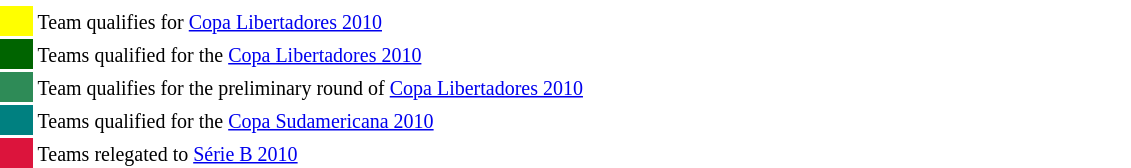<table width=60%>
<tr>
<td style="width: 20px;"></td>
<td bgcolor=#ffffff></td>
</tr>
<tr>
<td bgcolor=#FFFF00></td>
<td bgcolor=#ffffff><small>Team qualifies for <a href='#'>Copa Libertadores 2010</a></small></td>
</tr>
<tr>
<td bgcolor=#006400></td>
<td bgcolor=#ffffff><small>Teams qualified for the <a href='#'>Copa Libertadores 2010</a></small></td>
</tr>
<tr>
<td bgcolor=#2e8b57></td>
<td bgcolor=#ffffff><small>Team qualifies for the preliminary round of <a href='#'>Copa Libertadores 2010</a></small></td>
</tr>
<tr>
<td bgcolor=#008080></td>
<td bgcolor=#ffffff><small>Teams qualified for the <a href='#'>Copa Sudamericana 2010</a></small></td>
</tr>
<tr>
<td bgcolor=#DC143C></td>
<td bgcolor=#ffffff><small>Teams relegated to <a href='#'>Série B 2010</a></small></td>
</tr>
<tr>
</tr>
</table>
